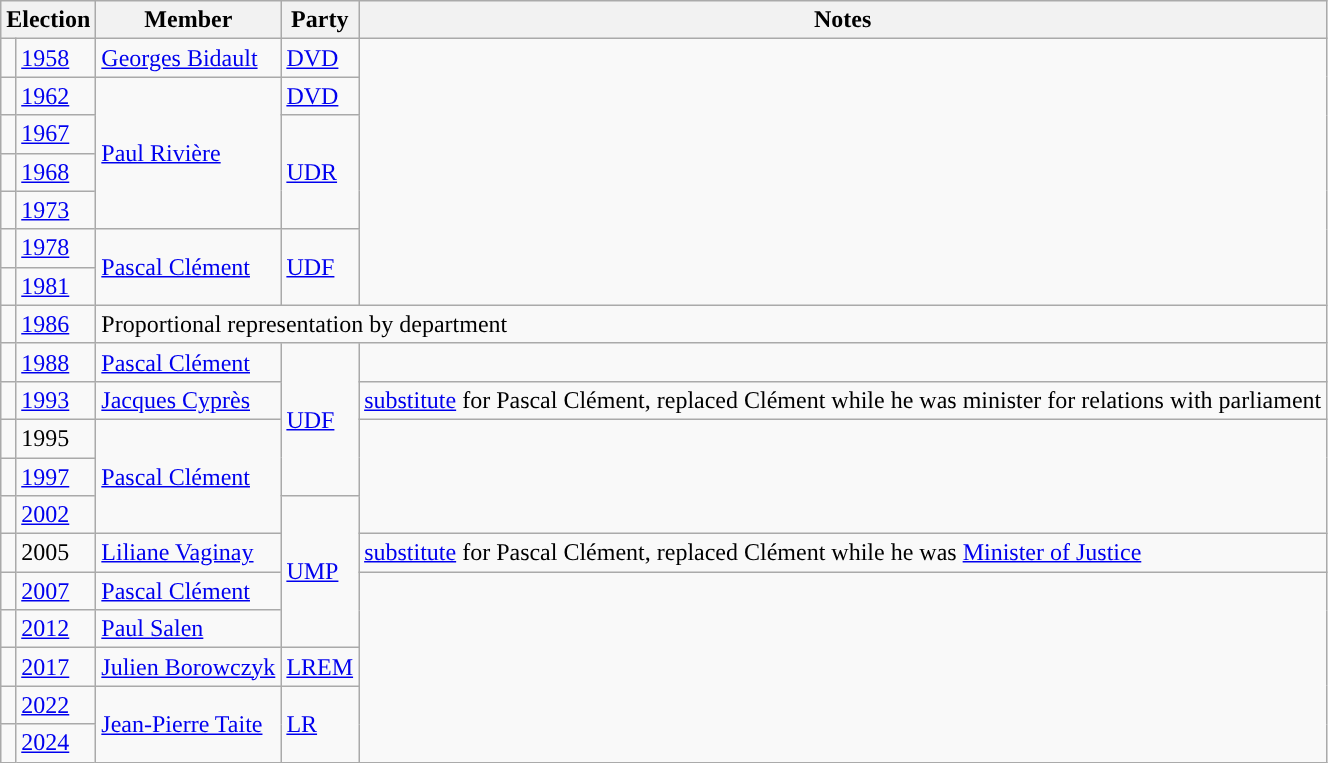<table class="wikitable">
<tr>
<th colspan=2>Election</th>
<th>Member</th>
<th>Party</th>
<th>Notes</th>
</tr>
<tr>
<td style="color:inherit;background-color: "></td>
<td><a href='#'>1958</a></td>
<td><a href='#'>Georges Bidault</a></td>
<td><a href='#'>DVD</a></td>
</tr>
<tr>
<td style="color:inherit;background-color: "></td>
<td><a href='#'>1962</a></td>
<td rowspan=4><a href='#'>Paul Rivière</a></td>
<td><a href='#'>DVD</a></td>
</tr>
<tr>
<td style="color:inherit;background-color: "></td>
<td><a href='#'>1967</a></td>
<td rowspan=3><a href='#'>UDR</a></td>
</tr>
<tr>
<td style="color:inherit;background-color: "></td>
<td><a href='#'>1968</a></td>
</tr>
<tr>
<td style="color:inherit;background-color: "></td>
<td><a href='#'>1973</a></td>
</tr>
<tr>
<td style="background-color: "></td>
<td><a href='#'>1978</a></td>
<td rowspan="2"><a href='#'>Pascal Clément</a></td>
<td rowspan="2"><a href='#'>UDF</a></td>
</tr>
<tr>
<td style="background-color: "></td>
<td><a href='#'>1981</a></td>
</tr>
<tr>
<td></td>
<td><a href='#'>1986</a></td>
<td colspan=3>Proportional representation by department</td>
</tr>
<tr>
<td style="background-color: "></td>
<td><a href='#'>1988</a></td>
<td><a href='#'>Pascal Clément</a></td>
<td rowspan="4"><a href='#'>UDF</a></td>
</tr>
<tr>
<td style="background-color: "></td>
<td><a href='#'>1993</a></td>
<td><a href='#'>Jacques Cyprès</a></td>
<td><a href='#'>substitute</a> for Pascal Clément, replaced Clément while he was minister for relations with parliament</td>
</tr>
<tr>
<td style="color:inherit;background-color: "></td>
<td>1995</td>
<td rowspan=3><a href='#'>Pascal Clément</a></td>
</tr>
<tr>
<td style="background-color: "></td>
<td><a href='#'>1997</a></td>
</tr>
<tr>
<td style="background-color: "></td>
<td><a href='#'>2002</a></td>
<td rowspan=4><a href='#'>UMP</a></td>
</tr>
<tr>
<td style="color:inherit;background-color: "></td>
<td>2005</td>
<td><a href='#'>Liliane Vaginay</a></td>
<td><a href='#'>substitute</a> for Pascal Clément, replaced Clément while he was <a href='#'>Minister of Justice</a></td>
</tr>
<tr>
<td style="background-color: "></td>
<td><a href='#'>2007</a></td>
<td><a href='#'>Pascal Clément</a></td>
</tr>
<tr>
<td style="background-color: "></td>
<td><a href='#'>2012</a></td>
<td><a href='#'>Paul Salen</a></td>
</tr>
<tr>
<td style="background-color: "></td>
<td><a href='#'>2017</a></td>
<td><a href='#'>Julien Borowczyk</a></td>
<td><a href='#'>LREM</a></td>
</tr>
<tr>
<td style="color:inherit;background-color: "></td>
<td><a href='#'>2022</a></td>
<td rowspan="2"><a href='#'>Jean-Pierre Taite</a></td>
<td rowspan="2"><a href='#'>LR</a></td>
</tr>
<tr>
<td style="color:inherit;background-color: "></td>
<td><a href='#'>2024</a></td>
</tr>
</table>
